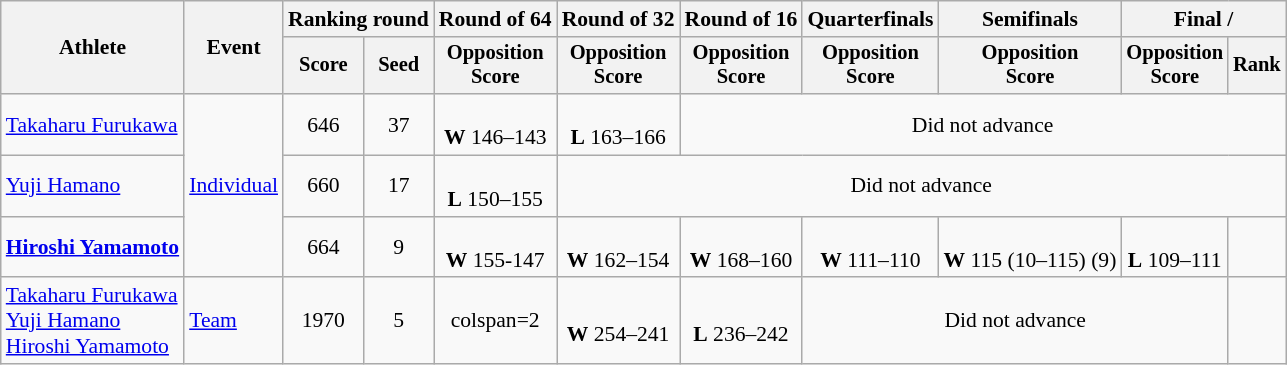<table class="wikitable" style="font-size:90%">
<tr>
<th rowspan="2">Athlete</th>
<th rowspan="2">Event</th>
<th colspan="2">Ranking round</th>
<th>Round of 64</th>
<th>Round of 32</th>
<th>Round of 16</th>
<th>Quarterfinals</th>
<th>Semifinals</th>
<th colspan="2">Final / </th>
</tr>
<tr style="font-size:95%">
<th>Score</th>
<th>Seed</th>
<th>Opposition<br>Score</th>
<th>Opposition<br>Score</th>
<th>Opposition<br>Score</th>
<th>Opposition<br>Score</th>
<th>Opposition<br>Score</th>
<th>Opposition<br>Score</th>
<th>Rank</th>
</tr>
<tr align=center>
<td align=left><a href='#'>Takaharu Furukawa</a></td>
<td align=left rowspan=3><a href='#'>Individual</a></td>
<td>646</td>
<td>37</td>
<td><br><strong>W</strong> 146–143</td>
<td><br><strong>L</strong> 163–166</td>
<td colspan=5>Did not advance</td>
</tr>
<tr align=center>
<td align=left><a href='#'>Yuji Hamano</a></td>
<td>660</td>
<td>17</td>
<td><br><strong>L</strong> 150–155</td>
<td colspan=6>Did not advance</td>
</tr>
<tr align=center>
<td align=left><strong><a href='#'>Hiroshi Yamamoto</a></strong></td>
<td>664</td>
<td>9</td>
<td><br><strong>W</strong> 155-147</td>
<td><br><strong>W</strong> 162–154</td>
<td><br><strong>W</strong> 168–160</td>
<td><br><strong>W</strong> 111–110</td>
<td><br><strong>W</strong> 115 (10–115) (9)</td>
<td><br><strong>L</strong> 109–111</td>
<td></td>
</tr>
<tr align=center>
<td align=left><a href='#'>Takaharu Furukawa</a><br><a href='#'>Yuji Hamano</a><br><a href='#'>Hiroshi Yamamoto</a></td>
<td align=left><a href='#'>Team</a></td>
<td>1970</td>
<td>5</td>
<td>colspan=2 </td>
<td><br><strong>W</strong> 254–241</td>
<td><br><strong>L</strong> 236–242</td>
<td colspan=3>Did not advance</td>
</tr>
</table>
